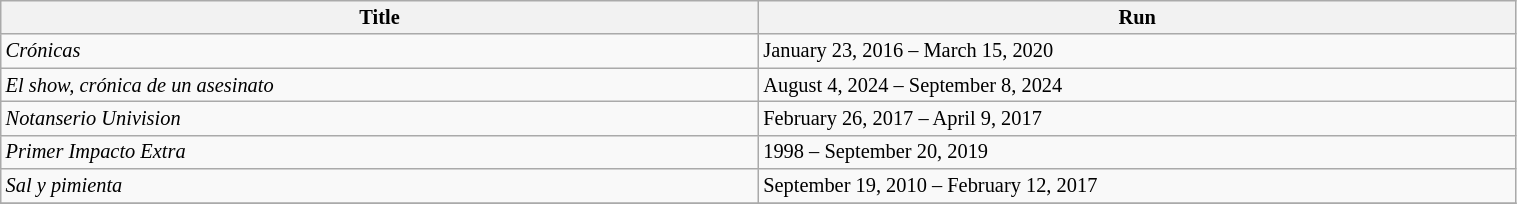<table class="wikitable sortable" style="width:80%; font-size:85%;">
<tr>
<th style="width:25%;">Title</th>
<th style="width:25%;">Run</th>
</tr>
<tr>
<td><em>Crónicas</em></td>
<td>January 23, 2016 – March 15, 2020</td>
</tr>
<tr>
<td><em>El show, crónica de un asesinato</em></td>
<td>August 4, 2024 – September 8, 2024</td>
</tr>
<tr>
<td><em>Notanserio Univision</em></td>
<td>February 26, 2017 – April 9, 2017</td>
</tr>
<tr>
<td><em>Primer Impacto Extra</em></td>
<td>1998 – September 20, 2019</td>
</tr>
<tr>
<td><em>Sal y pimienta</em></td>
<td>September 19, 2010 – February 12, 2017</td>
</tr>
<tr>
</tr>
</table>
